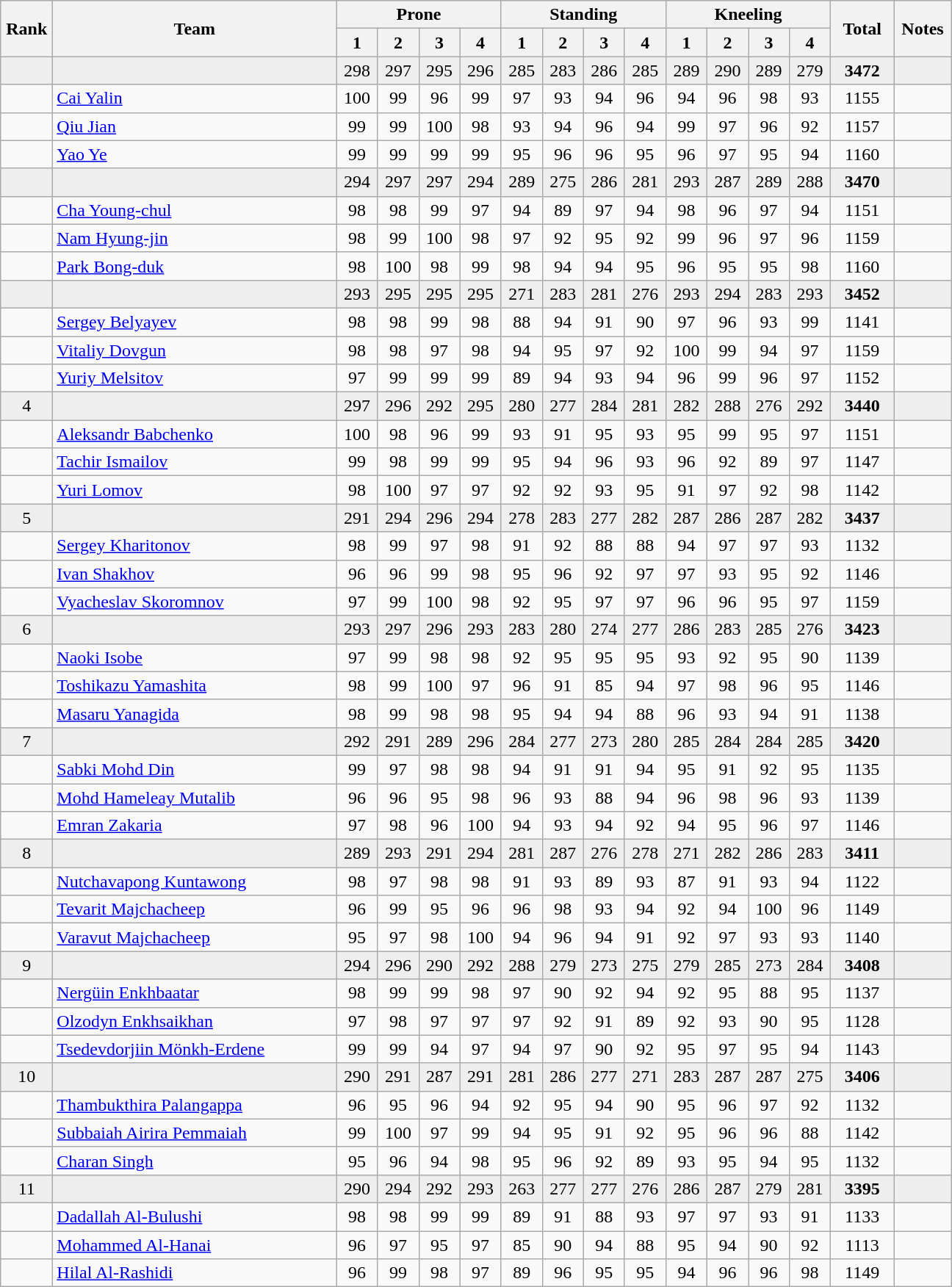<table class="wikitable" style="text-align:center">
<tr>
<th rowspan=2 width=40>Rank</th>
<th rowspan=2 width=250>Team</th>
<th colspan=4>Prone</th>
<th colspan=4>Standing</th>
<th colspan=4>Kneeling</th>
<th rowspan=2 width=50>Total</th>
<th rowspan=2 width=45>Notes</th>
</tr>
<tr>
<th width=30>1</th>
<th width=30>2</th>
<th width=30>3</th>
<th width=30>4</th>
<th width=30>1</th>
<th width=30>2</th>
<th width=30>3</th>
<th width=30>4</th>
<th width=30>1</th>
<th width=30>2</th>
<th width=30>3</th>
<th width=30>4</th>
</tr>
<tr bgcolor=eeeeee>
<td></td>
<td align=left></td>
<td>298</td>
<td>297</td>
<td>295</td>
<td>296</td>
<td>285</td>
<td>283</td>
<td>286</td>
<td>285</td>
<td>289</td>
<td>290</td>
<td>289</td>
<td>279</td>
<td><strong>3472</strong></td>
<td></td>
</tr>
<tr>
<td></td>
<td align=left><a href='#'>Cai Yalin</a></td>
<td>100</td>
<td>99</td>
<td>96</td>
<td>99</td>
<td>97</td>
<td>93</td>
<td>94</td>
<td>96</td>
<td>94</td>
<td>96</td>
<td>98</td>
<td>93</td>
<td>1155</td>
<td></td>
</tr>
<tr>
<td></td>
<td align=left><a href='#'>Qiu Jian</a></td>
<td>99</td>
<td>99</td>
<td>100</td>
<td>98</td>
<td>93</td>
<td>94</td>
<td>96</td>
<td>94</td>
<td>99</td>
<td>97</td>
<td>96</td>
<td>92</td>
<td>1157</td>
<td></td>
</tr>
<tr>
<td></td>
<td align=left><a href='#'>Yao Ye</a></td>
<td>99</td>
<td>99</td>
<td>99</td>
<td>99</td>
<td>95</td>
<td>96</td>
<td>96</td>
<td>95</td>
<td>96</td>
<td>97</td>
<td>95</td>
<td>94</td>
<td>1160</td>
<td></td>
</tr>
<tr bgcolor=eeeeee>
<td></td>
<td align=left></td>
<td>294</td>
<td>297</td>
<td>297</td>
<td>294</td>
<td>289</td>
<td>275</td>
<td>286</td>
<td>281</td>
<td>293</td>
<td>287</td>
<td>289</td>
<td>288</td>
<td><strong>3470</strong></td>
<td></td>
</tr>
<tr>
<td></td>
<td align=left><a href='#'>Cha Young-chul</a></td>
<td>98</td>
<td>98</td>
<td>99</td>
<td>97</td>
<td>94</td>
<td>89</td>
<td>97</td>
<td>94</td>
<td>98</td>
<td>96</td>
<td>97</td>
<td>94</td>
<td>1151</td>
<td></td>
</tr>
<tr>
<td></td>
<td align=left><a href='#'>Nam Hyung-jin</a></td>
<td>98</td>
<td>99</td>
<td>100</td>
<td>98</td>
<td>97</td>
<td>92</td>
<td>95</td>
<td>92</td>
<td>99</td>
<td>96</td>
<td>97</td>
<td>96</td>
<td>1159</td>
<td></td>
</tr>
<tr>
<td></td>
<td align=left><a href='#'>Park Bong-duk</a></td>
<td>98</td>
<td>100</td>
<td>98</td>
<td>99</td>
<td>98</td>
<td>94</td>
<td>94</td>
<td>95</td>
<td>96</td>
<td>95</td>
<td>95</td>
<td>98</td>
<td>1160</td>
<td></td>
</tr>
<tr bgcolor=eeeeee>
<td></td>
<td align=left></td>
<td>293</td>
<td>295</td>
<td>295</td>
<td>295</td>
<td>271</td>
<td>283</td>
<td>281</td>
<td>276</td>
<td>293</td>
<td>294</td>
<td>283</td>
<td>293</td>
<td><strong>3452</strong></td>
<td></td>
</tr>
<tr>
<td></td>
<td align=left><a href='#'>Sergey Belyayev</a></td>
<td>98</td>
<td>98</td>
<td>99</td>
<td>98</td>
<td>88</td>
<td>94</td>
<td>91</td>
<td>90</td>
<td>97</td>
<td>96</td>
<td>93</td>
<td>99</td>
<td>1141</td>
<td></td>
</tr>
<tr>
<td></td>
<td align=left><a href='#'>Vitaliy Dovgun</a></td>
<td>98</td>
<td>98</td>
<td>97</td>
<td>98</td>
<td>94</td>
<td>95</td>
<td>97</td>
<td>92</td>
<td>100</td>
<td>99</td>
<td>94</td>
<td>97</td>
<td>1159</td>
<td></td>
</tr>
<tr>
<td></td>
<td align=left><a href='#'>Yuriy Melsitov</a></td>
<td>97</td>
<td>99</td>
<td>99</td>
<td>99</td>
<td>89</td>
<td>94</td>
<td>93</td>
<td>94</td>
<td>96</td>
<td>99</td>
<td>96</td>
<td>97</td>
<td>1152</td>
<td></td>
</tr>
<tr bgcolor=eeeeee>
<td>4</td>
<td align=left></td>
<td>297</td>
<td>296</td>
<td>292</td>
<td>295</td>
<td>280</td>
<td>277</td>
<td>284</td>
<td>281</td>
<td>282</td>
<td>288</td>
<td>276</td>
<td>292</td>
<td><strong>3440</strong></td>
<td></td>
</tr>
<tr>
<td></td>
<td align=left><a href='#'>Aleksandr Babchenko</a></td>
<td>100</td>
<td>98</td>
<td>96</td>
<td>99</td>
<td>93</td>
<td>91</td>
<td>95</td>
<td>93</td>
<td>95</td>
<td>99</td>
<td>95</td>
<td>97</td>
<td>1151</td>
<td></td>
</tr>
<tr>
<td></td>
<td align=left><a href='#'>Tachir Ismailov</a></td>
<td>99</td>
<td>98</td>
<td>99</td>
<td>99</td>
<td>95</td>
<td>94</td>
<td>96</td>
<td>93</td>
<td>96</td>
<td>92</td>
<td>89</td>
<td>97</td>
<td>1147</td>
<td></td>
</tr>
<tr>
<td></td>
<td align=left><a href='#'>Yuri Lomov</a></td>
<td>98</td>
<td>100</td>
<td>97</td>
<td>97</td>
<td>92</td>
<td>92</td>
<td>93</td>
<td>95</td>
<td>91</td>
<td>97</td>
<td>92</td>
<td>98</td>
<td>1142</td>
<td></td>
</tr>
<tr bgcolor=eeeeee>
<td>5</td>
<td align=left></td>
<td>291</td>
<td>294</td>
<td>296</td>
<td>294</td>
<td>278</td>
<td>283</td>
<td>277</td>
<td>282</td>
<td>287</td>
<td>286</td>
<td>287</td>
<td>282</td>
<td><strong>3437</strong></td>
<td></td>
</tr>
<tr>
<td></td>
<td align=left><a href='#'>Sergey Kharitonov</a></td>
<td>98</td>
<td>99</td>
<td>97</td>
<td>98</td>
<td>91</td>
<td>92</td>
<td>88</td>
<td>88</td>
<td>94</td>
<td>97</td>
<td>97</td>
<td>93</td>
<td>1132</td>
<td></td>
</tr>
<tr>
<td></td>
<td align=left><a href='#'>Ivan Shakhov</a></td>
<td>96</td>
<td>96</td>
<td>99</td>
<td>98</td>
<td>95</td>
<td>96</td>
<td>92</td>
<td>97</td>
<td>97</td>
<td>93</td>
<td>95</td>
<td>92</td>
<td>1146</td>
<td></td>
</tr>
<tr>
<td></td>
<td align=left><a href='#'>Vyacheslav Skoromnov</a></td>
<td>97</td>
<td>99</td>
<td>100</td>
<td>98</td>
<td>92</td>
<td>95</td>
<td>97</td>
<td>97</td>
<td>96</td>
<td>96</td>
<td>95</td>
<td>97</td>
<td>1159</td>
<td></td>
</tr>
<tr bgcolor=eeeeee>
<td>6</td>
<td align=left></td>
<td>293</td>
<td>297</td>
<td>296</td>
<td>293</td>
<td>283</td>
<td>280</td>
<td>274</td>
<td>277</td>
<td>286</td>
<td>283</td>
<td>285</td>
<td>276</td>
<td><strong>3423</strong></td>
<td></td>
</tr>
<tr>
<td></td>
<td align=left><a href='#'>Naoki Isobe</a></td>
<td>97</td>
<td>99</td>
<td>98</td>
<td>98</td>
<td>92</td>
<td>95</td>
<td>95</td>
<td>95</td>
<td>93</td>
<td>92</td>
<td>95</td>
<td>90</td>
<td>1139</td>
<td></td>
</tr>
<tr>
<td></td>
<td align=left><a href='#'>Toshikazu Yamashita</a></td>
<td>98</td>
<td>99</td>
<td>100</td>
<td>97</td>
<td>96</td>
<td>91</td>
<td>85</td>
<td>94</td>
<td>97</td>
<td>98</td>
<td>96</td>
<td>95</td>
<td>1146</td>
<td></td>
</tr>
<tr>
<td></td>
<td align=left><a href='#'>Masaru Yanagida</a></td>
<td>98</td>
<td>99</td>
<td>98</td>
<td>98</td>
<td>95</td>
<td>94</td>
<td>94</td>
<td>88</td>
<td>96</td>
<td>93</td>
<td>94</td>
<td>91</td>
<td>1138</td>
<td></td>
</tr>
<tr bgcolor=eeeeee>
<td>7</td>
<td align=left></td>
<td>292</td>
<td>291</td>
<td>289</td>
<td>296</td>
<td>284</td>
<td>277</td>
<td>273</td>
<td>280</td>
<td>285</td>
<td>284</td>
<td>284</td>
<td>285</td>
<td><strong>3420</strong></td>
<td></td>
</tr>
<tr>
<td></td>
<td align=left><a href='#'>Sabki Mohd Din</a></td>
<td>99</td>
<td>97</td>
<td>98</td>
<td>98</td>
<td>94</td>
<td>91</td>
<td>91</td>
<td>94</td>
<td>95</td>
<td>91</td>
<td>92</td>
<td>95</td>
<td>1135</td>
<td></td>
</tr>
<tr>
<td></td>
<td align=left><a href='#'>Mohd Hameleay Mutalib</a></td>
<td>96</td>
<td>96</td>
<td>95</td>
<td>98</td>
<td>96</td>
<td>93</td>
<td>88</td>
<td>94</td>
<td>96</td>
<td>98</td>
<td>96</td>
<td>93</td>
<td>1139</td>
<td></td>
</tr>
<tr>
<td></td>
<td align=left><a href='#'>Emran Zakaria</a></td>
<td>97</td>
<td>98</td>
<td>96</td>
<td>100</td>
<td>94</td>
<td>93</td>
<td>94</td>
<td>92</td>
<td>94</td>
<td>95</td>
<td>96</td>
<td>97</td>
<td>1146</td>
<td></td>
</tr>
<tr bgcolor=eeeeee>
<td>8</td>
<td align=left></td>
<td>289</td>
<td>293</td>
<td>291</td>
<td>294</td>
<td>281</td>
<td>287</td>
<td>276</td>
<td>278</td>
<td>271</td>
<td>282</td>
<td>286</td>
<td>283</td>
<td><strong>3411</strong></td>
<td></td>
</tr>
<tr>
<td></td>
<td align=left><a href='#'>Nutchavapong Kuntawong</a></td>
<td>98</td>
<td>97</td>
<td>98</td>
<td>98</td>
<td>91</td>
<td>93</td>
<td>89</td>
<td>93</td>
<td>87</td>
<td>91</td>
<td>93</td>
<td>94</td>
<td>1122</td>
<td></td>
</tr>
<tr>
<td></td>
<td align=left><a href='#'>Tevarit Majchacheep</a></td>
<td>96</td>
<td>99</td>
<td>95</td>
<td>96</td>
<td>96</td>
<td>98</td>
<td>93</td>
<td>94</td>
<td>92</td>
<td>94</td>
<td>100</td>
<td>96</td>
<td>1149</td>
<td></td>
</tr>
<tr>
<td></td>
<td align=left><a href='#'>Varavut Majchacheep</a></td>
<td>95</td>
<td>97</td>
<td>98</td>
<td>100</td>
<td>94</td>
<td>96</td>
<td>94</td>
<td>91</td>
<td>92</td>
<td>97</td>
<td>93</td>
<td>93</td>
<td>1140</td>
<td></td>
</tr>
<tr bgcolor=eeeeee>
<td>9</td>
<td align=left></td>
<td>294</td>
<td>296</td>
<td>290</td>
<td>292</td>
<td>288</td>
<td>279</td>
<td>273</td>
<td>275</td>
<td>279</td>
<td>285</td>
<td>273</td>
<td>284</td>
<td><strong>3408</strong></td>
<td></td>
</tr>
<tr>
<td></td>
<td align=left><a href='#'>Nergüin Enkhbaatar</a></td>
<td>98</td>
<td>99</td>
<td>99</td>
<td>98</td>
<td>97</td>
<td>90</td>
<td>92</td>
<td>94</td>
<td>92</td>
<td>95</td>
<td>88</td>
<td>95</td>
<td>1137</td>
<td></td>
</tr>
<tr>
<td></td>
<td align=left><a href='#'>Olzodyn Enkhsaikhan</a></td>
<td>97</td>
<td>98</td>
<td>97</td>
<td>97</td>
<td>97</td>
<td>92</td>
<td>91</td>
<td>89</td>
<td>92</td>
<td>93</td>
<td>90</td>
<td>95</td>
<td>1128</td>
<td></td>
</tr>
<tr>
<td></td>
<td align=left><a href='#'>Tsedevdorjiin Mönkh-Erdene</a></td>
<td>99</td>
<td>99</td>
<td>94</td>
<td>97</td>
<td>94</td>
<td>97</td>
<td>90</td>
<td>92</td>
<td>95</td>
<td>97</td>
<td>95</td>
<td>94</td>
<td>1143</td>
<td></td>
</tr>
<tr bgcolor=eeeeee>
<td>10</td>
<td align=left></td>
<td>290</td>
<td>291</td>
<td>287</td>
<td>291</td>
<td>281</td>
<td>286</td>
<td>277</td>
<td>271</td>
<td>283</td>
<td>287</td>
<td>287</td>
<td>275</td>
<td><strong>3406</strong></td>
<td></td>
</tr>
<tr>
<td></td>
<td align=left><a href='#'>Thambukthira Palangappa</a></td>
<td>96</td>
<td>95</td>
<td>96</td>
<td>94</td>
<td>92</td>
<td>95</td>
<td>94</td>
<td>90</td>
<td>95</td>
<td>96</td>
<td>97</td>
<td>92</td>
<td>1132</td>
<td></td>
</tr>
<tr>
<td></td>
<td align=left><a href='#'>Subbaiah Airira Pemmaiah</a></td>
<td>99</td>
<td>100</td>
<td>97</td>
<td>99</td>
<td>94</td>
<td>95</td>
<td>91</td>
<td>92</td>
<td>95</td>
<td>96</td>
<td>96</td>
<td>88</td>
<td>1142</td>
<td></td>
</tr>
<tr>
<td></td>
<td align=left><a href='#'>Charan Singh</a></td>
<td>95</td>
<td>96</td>
<td>94</td>
<td>98</td>
<td>95</td>
<td>96</td>
<td>92</td>
<td>89</td>
<td>93</td>
<td>95</td>
<td>94</td>
<td>95</td>
<td>1132</td>
<td></td>
</tr>
<tr bgcolor=eeeeee>
<td>11</td>
<td align=left></td>
<td>290</td>
<td>294</td>
<td>292</td>
<td>293</td>
<td>263</td>
<td>277</td>
<td>277</td>
<td>276</td>
<td>286</td>
<td>287</td>
<td>279</td>
<td>281</td>
<td><strong>3395</strong></td>
<td></td>
</tr>
<tr>
<td></td>
<td align=left><a href='#'>Dadallah Al-Bulushi</a></td>
<td>98</td>
<td>98</td>
<td>99</td>
<td>99</td>
<td>89</td>
<td>91</td>
<td>88</td>
<td>93</td>
<td>97</td>
<td>97</td>
<td>93</td>
<td>91</td>
<td>1133</td>
<td></td>
</tr>
<tr>
<td></td>
<td align=left><a href='#'>Mohammed Al-Hanai</a></td>
<td>96</td>
<td>97</td>
<td>95</td>
<td>97</td>
<td>85</td>
<td>90</td>
<td>94</td>
<td>88</td>
<td>95</td>
<td>94</td>
<td>90</td>
<td>92</td>
<td>1113</td>
<td></td>
</tr>
<tr>
<td></td>
<td align=left><a href='#'>Hilal Al-Rashidi</a></td>
<td>96</td>
<td>99</td>
<td>98</td>
<td>97</td>
<td>89</td>
<td>96</td>
<td>95</td>
<td>95</td>
<td>94</td>
<td>96</td>
<td>96</td>
<td>98</td>
<td>1149</td>
<td></td>
</tr>
</table>
